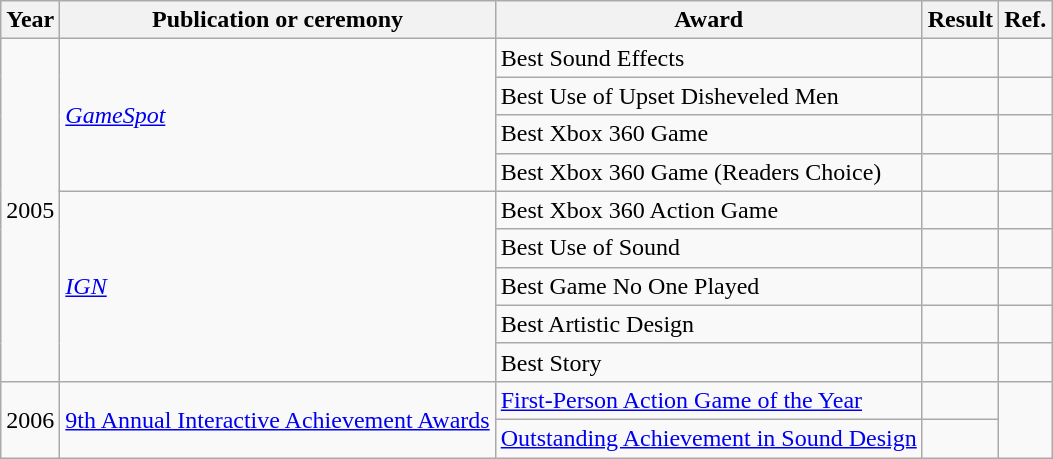<table class="wikitable">
<tr>
<th>Year</th>
<th>Publication or ceremony</th>
<th>Award</th>
<th>Result</th>
<th>Ref.</th>
</tr>
<tr>
<td rowspan="9">2005</td>
<td rowspan="4"><em><a href='#'>GameSpot</a></em></td>
<td>Best Sound Effects</td>
<td></td>
<td style="text-align:center;"></td>
</tr>
<tr>
<td>Best Use of Upset Disheveled Men</td>
<td></td>
<td style="text-align:center;"></td>
</tr>
<tr>
<td>Best Xbox 360 Game</td>
<td></td>
<td style="text-align:center;"></td>
</tr>
<tr>
<td>Best Xbox 360 Game (Readers Choice)</td>
<td></td>
<td style="text-align:center;"></td>
</tr>
<tr>
<td rowspan="5"><em><a href='#'>IGN</a></em></td>
<td>Best Xbox 360 Action Game</td>
<td></td>
<td style="text-align:center;"></td>
</tr>
<tr>
<td>Best Use of Sound</td>
<td></td>
<td style="text-align:center;"></td>
</tr>
<tr>
<td>Best Game No One Played</td>
<td></td>
<td style="text-align:center;"></td>
</tr>
<tr>
<td>Best Artistic Design</td>
<td></td>
<td style="text-align:center;"></td>
</tr>
<tr>
<td>Best Story</td>
<td></td>
<td style="text-align:center;"></td>
</tr>
<tr>
<td rowspan="2">2006</td>
<td rowspan="2"><a href='#'>9th Annual Interactive Achievement Awards</a></td>
<td><a href='#'>First-Person Action Game of the Year</a></td>
<td></td>
<td style="text-align:center;" rowspan="2"></td>
</tr>
<tr>
<td><a href='#'>Outstanding Achievement in Sound Design</a></td>
<td></td>
</tr>
</table>
